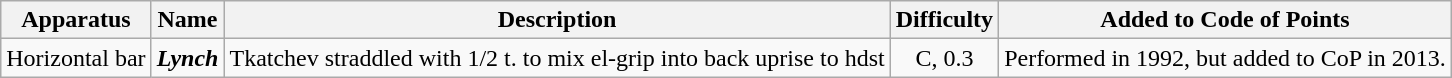<table class="wikitable">
<tr>
<th scope="col">Apparatus</th>
<th scope="col">Name</th>
<th scope="col">Description</th>
<th scope="col">Difficulty</th>
<th scope="col">Added to Code of Points</th>
</tr>
<tr>
<td>Horizontal bar</td>
<td><strong><em>Lynch</em></strong></td>
<td>Tkatchev straddled with 1/2 t. to mix el-grip into back uprise to hdst</td>
<td align=center>C, 0.3</td>
<td>Performed in 1992, but added to CoP in 2013.</td>
</tr>
</table>
